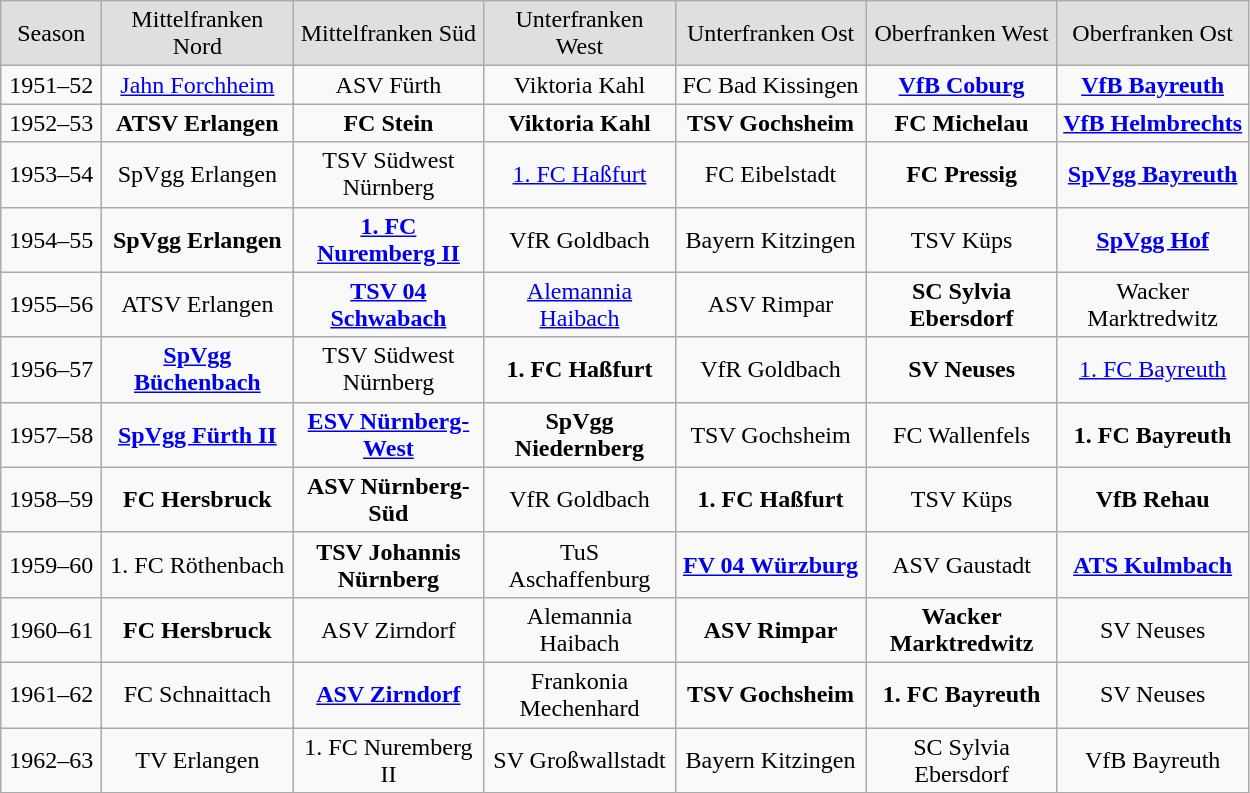<table class="wikitable">
<tr align="center" bgcolor="#dfdfdf">
<td width="60">Season</td>
<td width="120">Mittelfranken Nord</td>
<td width="120">Mittelfranken Süd</td>
<td width="120">Unterfranken West</td>
<td width="120">Unterfranken Ost</td>
<td width="120">Oberfranken West</td>
<td width="120">Oberfranken Ost</td>
</tr>
<tr align="center">
<td>1951–52</td>
<td><a href='#'>Jahn Forchheim</a></td>
<td>ASV Fürth</td>
<td>Viktoria Kahl</td>
<td>FC Bad Kissingen</td>
<td><strong><a href='#'>VfB Coburg</a></strong></td>
<td><strong><a href='#'>VfB Bayreuth</a></strong></td>
</tr>
<tr align="center">
<td>1952–53</td>
<td><strong>ATSV Erlangen</strong></td>
<td><strong>FC Stein</strong></td>
<td><strong>Viktoria Kahl</strong></td>
<td><strong>TSV Gochsheim</strong></td>
<td><strong>FC Michelau</strong></td>
<td><strong><a href='#'>VfB Helmbrechts</a></strong></td>
</tr>
<tr align="center">
<td>1953–54</td>
<td>SpVgg Erlangen</td>
<td>TSV Südwest Nürnberg</td>
<td><a href='#'>1. FC Haßfurt</a></td>
<td>FC Eibelstadt</td>
<td><strong>FC Pressig</strong></td>
<td><strong><a href='#'>SpVgg Bayreuth</a></strong></td>
</tr>
<tr align="center">
<td>1954–55</td>
<td><strong>SpVgg Erlangen</strong></td>
<td><strong><a href='#'>1. FC Nuremberg II</a></strong></td>
<td>VfR Goldbach</td>
<td>Bayern Kitzingen</td>
<td>TSV Küps</td>
<td><strong><a href='#'>SpVgg Hof</a></strong></td>
</tr>
<tr align="center">
<td>1955–56</td>
<td>ATSV Erlangen</td>
<td><strong><a href='#'>TSV 04 Schwabach</a></strong></td>
<td><a href='#'>Alemannia Haibach</a></td>
<td>ASV Rimpar</td>
<td><strong>SC Sylvia Ebersdorf</strong></td>
<td>Wacker Marktredwitz</td>
</tr>
<tr align="center">
<td>1956–57</td>
<td><strong><a href='#'>SpVgg Büchenbach</a></strong></td>
<td>TSV Südwest Nürnberg</td>
<td><strong>1. FC Haßfurt</strong></td>
<td>VfR Goldbach</td>
<td><strong>SV Neuses</strong></td>
<td><a href='#'>1. FC Bayreuth</a></td>
</tr>
<tr align="center">
<td>1957–58</td>
<td><strong><a href='#'>SpVgg Fürth II</a></strong></td>
<td><strong><a href='#'>ESV Nürnberg-West</a></strong></td>
<td><strong>SpVgg Niedernberg</strong></td>
<td>TSV Gochsheim</td>
<td>FC Wallenfels</td>
<td><strong>1. FC Bayreuth</strong></td>
</tr>
<tr align="center">
<td>1958–59</td>
<td><strong>FC Hersbruck</strong></td>
<td><strong>ASV Nürnberg-Süd</strong></td>
<td>VfR Goldbach</td>
<td><strong>1. FC Haßfurt</strong></td>
<td>TSV Küps</td>
<td><strong>VfB Rehau</strong></td>
</tr>
<tr align="center">
<td>1959–60</td>
<td>1. FC Röthenbach</td>
<td><strong>TSV Johannis Nürnberg</strong></td>
<td>TuS Aschaffenburg</td>
<td><strong><a href='#'>FV 04 Würzburg</a></strong></td>
<td>ASV Gaustadt</td>
<td><strong><a href='#'>ATS Kulmbach</a></strong></td>
</tr>
<tr align="center">
<td>1960–61</td>
<td><strong>FC Hersbruck</strong></td>
<td>ASV Zirndorf</td>
<td>Alemannia Haibach</td>
<td><strong>ASV Rimpar</strong></td>
<td><strong>Wacker Marktredwitz</strong></td>
<td>SV Neuses</td>
</tr>
<tr align="center">
<td>1961–62</td>
<td>FC Schnaittach</td>
<td><strong><a href='#'>ASV Zirndorf</a></strong></td>
<td>Frankonia Mechenhard</td>
<td><strong>TSV Gochsheim</strong></td>
<td><strong>1. FC Bayreuth</strong></td>
<td>SV Neuses</td>
</tr>
<tr align="center">
<td>1962–63</td>
<td>TV Erlangen</td>
<td>1. FC Nuremberg II</td>
<td>SV Großwallstadt</td>
<td>Bayern Kitzingen</td>
<td>SC Sylvia Ebersdorf</td>
<td>VfB Bayreuth</td>
</tr>
</table>
